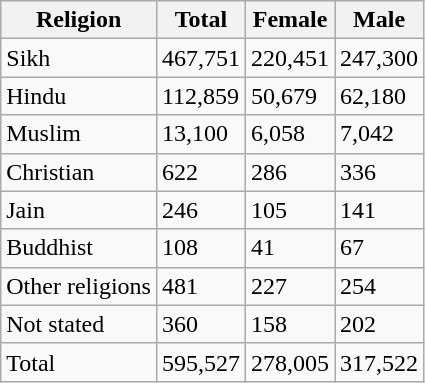<table class="wikitable sortable">
<tr>
<th>Religion</th>
<th>Total</th>
<th>Female</th>
<th>Male</th>
</tr>
<tr>
<td>Sikh</td>
<td>467,751</td>
<td>220,451</td>
<td>247,300</td>
</tr>
<tr>
<td>Hindu</td>
<td>112,859</td>
<td>50,679</td>
<td>62,180</td>
</tr>
<tr>
<td>Muslim</td>
<td>13,100</td>
<td>6,058</td>
<td>7,042</td>
</tr>
<tr>
<td>Christian</td>
<td>622</td>
<td>286</td>
<td>336</td>
</tr>
<tr>
<td>Jain</td>
<td>246</td>
<td>105</td>
<td>141</td>
</tr>
<tr>
<td>Buddhist</td>
<td>108</td>
<td>41</td>
<td>67</td>
</tr>
<tr>
<td>Other religions</td>
<td>481</td>
<td>227</td>
<td>254</td>
</tr>
<tr>
<td>Not stated</td>
<td>360</td>
<td>158</td>
<td>202</td>
</tr>
<tr>
<td>Total</td>
<td>595,527</td>
<td>278,005</td>
<td>317,522</td>
</tr>
</table>
